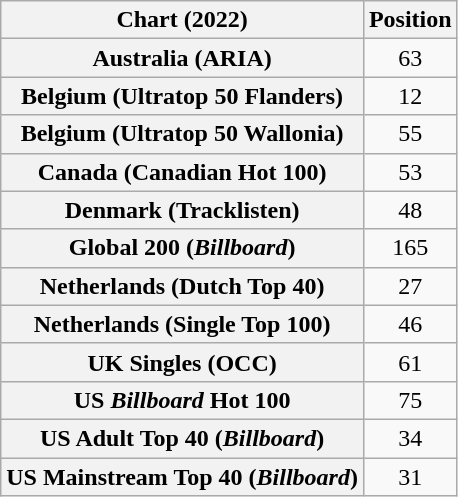<table class="wikitable sortable plainrowheaders" style="text-align:center">
<tr>
<th scope="col">Chart (2022)</th>
<th scope="col">Position</th>
</tr>
<tr>
<th scope="row">Australia (ARIA)</th>
<td>63</td>
</tr>
<tr>
<th scope="row">Belgium (Ultratop 50 Flanders)</th>
<td>12</td>
</tr>
<tr>
<th scope="row">Belgium (Ultratop 50 Wallonia)</th>
<td>55</td>
</tr>
<tr>
<th scope="row">Canada (Canadian Hot 100)</th>
<td>53</td>
</tr>
<tr>
<th scope="row">Denmark (Tracklisten)</th>
<td>48</td>
</tr>
<tr>
<th scope="row">Global 200 (<em>Billboard</em>)</th>
<td>165</td>
</tr>
<tr>
<th scope="row">Netherlands (Dutch Top 40)</th>
<td>27</td>
</tr>
<tr>
<th scope="row">Netherlands (Single Top 100)</th>
<td>46</td>
</tr>
<tr>
<th scope="row">UK Singles (OCC)</th>
<td>61</td>
</tr>
<tr>
<th scope="row">US <em>Billboard</em> Hot 100</th>
<td>75</td>
</tr>
<tr>
<th scope="row">US Adult Top 40 (<em>Billboard</em>)</th>
<td>34</td>
</tr>
<tr>
<th scope="row">US Mainstream Top 40 (<em>Billboard</em>)</th>
<td>31</td>
</tr>
</table>
